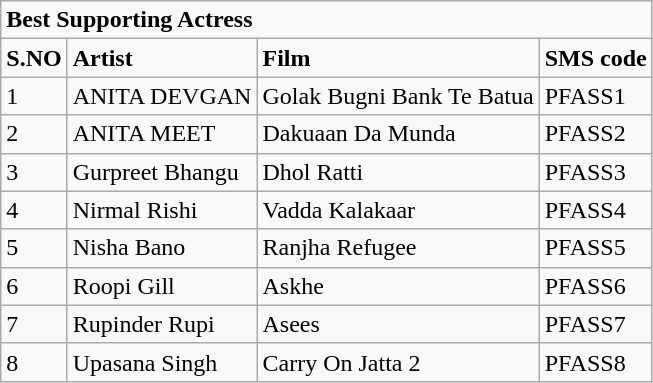<table class="wikitable">
<tr>
<td colspan="4"><strong>Best Supporting Actress</strong></td>
</tr>
<tr>
<td><strong>S.NO</strong></td>
<td><strong>Artist</strong></td>
<td><strong>Film</strong></td>
<td><strong>SMS code</strong></td>
</tr>
<tr>
<td>1</td>
<td>ANITA DEVGAN</td>
<td>Golak Bugni Bank Te Batua</td>
<td>PFASS1</td>
</tr>
<tr>
<td>2</td>
<td>ANITA MEET</td>
<td>Dakuaan Da Munda</td>
<td>PFASS2</td>
</tr>
<tr>
<td>3</td>
<td>Gurpreet Bhangu</td>
<td>Dhol Ratti</td>
<td>PFASS3</td>
</tr>
<tr>
<td>4</td>
<td>Nirmal Rishi</td>
<td>Vadda Kalakaar</td>
<td>PFASS4</td>
</tr>
<tr>
<td>5</td>
<td>Nisha Bano</td>
<td>Ranjha Refugee</td>
<td>PFASS5</td>
</tr>
<tr>
<td>6</td>
<td>Roopi Gill</td>
<td>Askhe</td>
<td>PFASS6</td>
</tr>
<tr>
<td>7</td>
<td>Rupinder Rupi</td>
<td>Asees</td>
<td>PFASS7</td>
</tr>
<tr>
<td>8</td>
<td>Upasana Singh</td>
<td>Carry On Jatta 2</td>
<td>PFASS8</td>
</tr>
</table>
